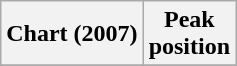<table class="wikitable plainrowheaders" style="text-align:center">
<tr>
<th scope="col">Chart (2007)</th>
<th scope="col">Peak<br>position</th>
</tr>
<tr>
</tr>
</table>
